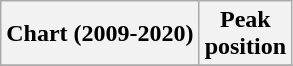<table class="wikitable plainrowheaders" style="text-align:center">
<tr>
<th scope="col">Chart (2009-2020)</th>
<th scope="col">Peak<br>position</th>
</tr>
<tr>
</tr>
</table>
